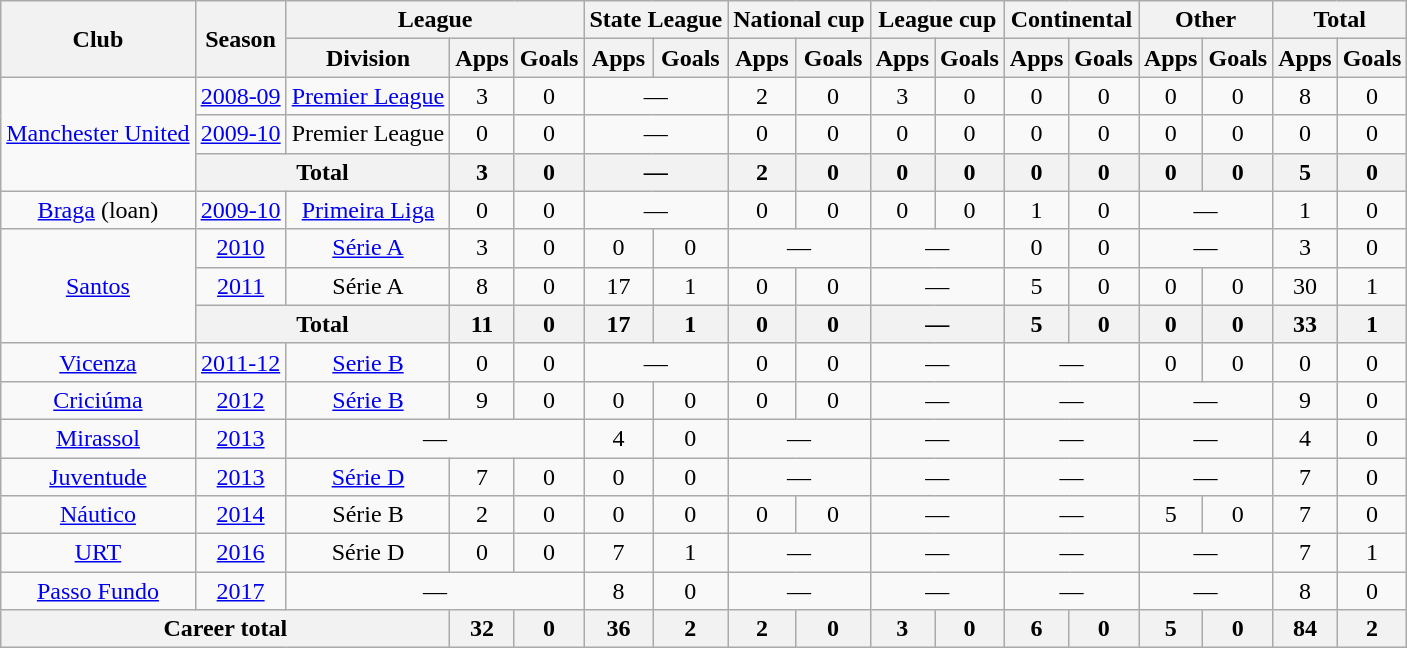<table class="wikitable" style="text-align:center">
<tr>
<th rowspan="2">Club</th>
<th rowspan="2">Season</th>
<th colspan="3">League</th>
<th colspan="2">State League</th>
<th colspan="2">National cup</th>
<th colspan="2">League cup</th>
<th colspan="2">Continental</th>
<th colspan="2">Other</th>
<th colspan="2">Total</th>
</tr>
<tr>
<th>Division</th>
<th>Apps</th>
<th>Goals</th>
<th>Apps</th>
<th>Goals</th>
<th>Apps</th>
<th>Goals</th>
<th>Apps</th>
<th>Goals</th>
<th>Apps</th>
<th>Goals</th>
<th>Apps</th>
<th>Goals</th>
<th>Apps</th>
<th>Goals</th>
</tr>
<tr>
<td rowspan="3"><a href='#'>Manchester United</a></td>
<td><a href='#'>2008-09</a></td>
<td><a href='#'>Premier League</a></td>
<td>3</td>
<td>0</td>
<td colspan="2">—</td>
<td>2</td>
<td>0</td>
<td>3</td>
<td>0</td>
<td>0</td>
<td>0</td>
<td>0</td>
<td>0</td>
<td>8</td>
<td>0</td>
</tr>
<tr>
<td><a href='#'>2009-10</a></td>
<td>Premier League</td>
<td>0</td>
<td>0</td>
<td colspan="2">—</td>
<td>0</td>
<td>0</td>
<td>0</td>
<td>0</td>
<td>0</td>
<td>0</td>
<td>0</td>
<td>0</td>
<td>0</td>
<td>0</td>
</tr>
<tr>
<th colspan="2">Total</th>
<th>3</th>
<th>0</th>
<th colspan="2">—</th>
<th>2</th>
<th>0</th>
<th>0</th>
<th>0</th>
<th>0</th>
<th>0</th>
<th>0</th>
<th>0</th>
<th>5</th>
<th>0</th>
</tr>
<tr>
<td><a href='#'>Braga</a> (loan)</td>
<td><a href='#'>2009-10</a></td>
<td><a href='#'>Primeira Liga</a></td>
<td>0</td>
<td>0</td>
<td colspan="2">—</td>
<td>0</td>
<td>0</td>
<td>0</td>
<td>0</td>
<td>1</td>
<td>0</td>
<td colspan="2">—</td>
<td>1</td>
<td>0</td>
</tr>
<tr>
<td rowspan="3"><a href='#'>Santos</a></td>
<td><a href='#'>2010</a></td>
<td><a href='#'>Série A</a></td>
<td>3</td>
<td>0</td>
<td>0</td>
<td>0</td>
<td colspan="2">—</td>
<td colspan="2">—</td>
<td>0</td>
<td>0</td>
<td colspan="2">—</td>
<td>3</td>
<td>0</td>
</tr>
<tr>
<td><a href='#'>2011</a></td>
<td>Série A</td>
<td>8</td>
<td>0</td>
<td>17</td>
<td>1</td>
<td>0</td>
<td>0</td>
<td colspan="2">—</td>
<td>5</td>
<td>0</td>
<td>0</td>
<td>0</td>
<td>30</td>
<td>1</td>
</tr>
<tr>
<th colspan="2">Total</th>
<th>11</th>
<th>0</th>
<th>17</th>
<th>1</th>
<th>0</th>
<th>0</th>
<th colspan="2">—</th>
<th>5</th>
<th>0</th>
<th>0</th>
<th>0</th>
<th>33</th>
<th>1</th>
</tr>
<tr>
<td><a href='#'>Vicenza</a></td>
<td><a href='#'>2011-12</a></td>
<td><a href='#'>Serie B</a></td>
<td>0</td>
<td>0</td>
<td colspan="2">—</td>
<td>0</td>
<td>0</td>
<td colspan="2">—</td>
<td colspan="2">—</td>
<td>0</td>
<td>0</td>
<td>0</td>
<td>0</td>
</tr>
<tr>
<td><a href='#'>Criciúma</a></td>
<td><a href='#'>2012</a></td>
<td><a href='#'>Série B</a></td>
<td>9</td>
<td>0</td>
<td>0</td>
<td>0</td>
<td>0</td>
<td>0</td>
<td colspan="2">—</td>
<td colspan="2">—</td>
<td colspan="2">—</td>
<td>9</td>
<td>0</td>
</tr>
<tr>
<td><a href='#'>Mirassol</a></td>
<td><a href='#'>2013</a></td>
<td colspan="3">—</td>
<td>4</td>
<td>0</td>
<td colspan="2">—</td>
<td colspan="2">—</td>
<td colspan="2">—</td>
<td colspan="2">—</td>
<td>4</td>
<td>0</td>
</tr>
<tr>
<td><a href='#'>Juventude</a></td>
<td><a href='#'>2013</a></td>
<td><a href='#'>Série D</a></td>
<td>7</td>
<td>0</td>
<td>0</td>
<td>0</td>
<td colspan="2">—</td>
<td colspan="2">—</td>
<td colspan="2">—</td>
<td colspan="2">—</td>
<td>7</td>
<td>0</td>
</tr>
<tr>
<td><a href='#'>Náutico</a></td>
<td><a href='#'>2014</a></td>
<td>Série B</td>
<td>2</td>
<td>0</td>
<td>0</td>
<td>0</td>
<td>0</td>
<td>0</td>
<td colspan="2">—</td>
<td colspan="2">—</td>
<td>5</td>
<td>0</td>
<td>7</td>
<td>0</td>
</tr>
<tr>
<td><a href='#'>URT</a></td>
<td><a href='#'>2016</a></td>
<td>Série D</td>
<td>0</td>
<td>0</td>
<td>7</td>
<td>1</td>
<td colspan="2">—</td>
<td colspan="2">—</td>
<td colspan="2">—</td>
<td colspan="2">—</td>
<td>7</td>
<td>1</td>
</tr>
<tr>
<td><a href='#'>Passo Fundo</a></td>
<td><a href='#'>2017</a></td>
<td colspan="3">—</td>
<td>8</td>
<td>0</td>
<td colspan="2">—</td>
<td colspan="2">—</td>
<td colspan="2">—</td>
<td colspan="2">—</td>
<td>8</td>
<td>0</td>
</tr>
<tr>
<th colspan="3">Career total</th>
<th>32</th>
<th>0</th>
<th>36</th>
<th>2</th>
<th>2</th>
<th>0</th>
<th>3</th>
<th>0</th>
<th>6</th>
<th>0</th>
<th>5</th>
<th>0</th>
<th>84</th>
<th>2</th>
</tr>
</table>
